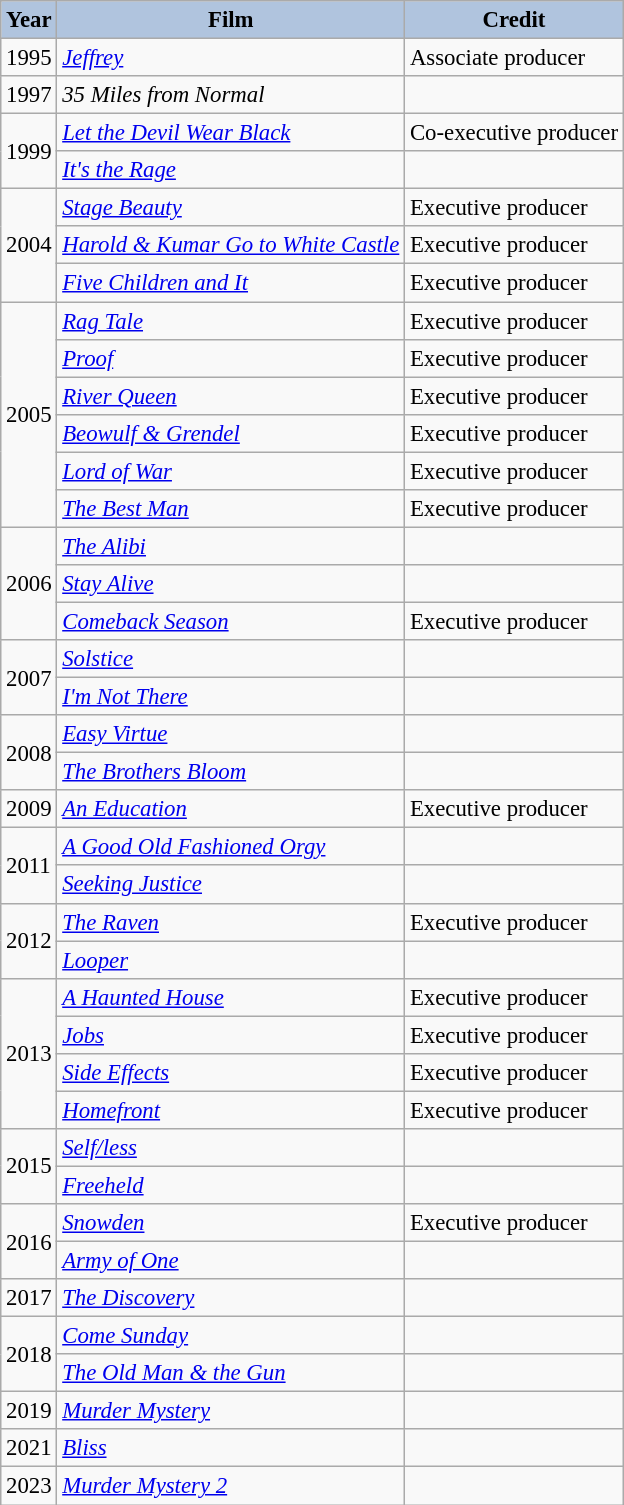<table class="wikitable" style="font-size:95%;">
<tr>
<th style="background:#B0C4DE;">Year</th>
<th style="background:#B0C4DE;">Film</th>
<th style="background:#B0C4DE;">Credit</th>
</tr>
<tr>
<td>1995</td>
<td><em><a href='#'>Jeffrey</a></em></td>
<td>Associate producer</td>
</tr>
<tr>
<td>1997</td>
<td><em>35 Miles from Normal</em></td>
<td></td>
</tr>
<tr>
<td rowspan=2>1999</td>
<td><em><a href='#'>Let the Devil Wear Black</a></em></td>
<td>Co-executive producer</td>
</tr>
<tr>
<td><em><a href='#'>It's the Rage</a></em></td>
<td></td>
</tr>
<tr>
<td rowspan=3>2004</td>
<td><em><a href='#'>Stage Beauty</a></em></td>
<td>Executive producer</td>
</tr>
<tr>
<td><em><a href='#'>Harold & Kumar Go to White Castle</a></em></td>
<td>Executive producer</td>
</tr>
<tr>
<td><em><a href='#'>Five Children and It</a></em></td>
<td>Executive producer</td>
</tr>
<tr>
<td rowspan=6>2005</td>
<td><em><a href='#'>Rag Tale</a></em></td>
<td>Executive producer</td>
</tr>
<tr>
<td><em><a href='#'>Proof</a></em></td>
<td>Executive producer</td>
</tr>
<tr>
<td><em><a href='#'>River Queen</a></em></td>
<td>Executive producer</td>
</tr>
<tr>
<td><em><a href='#'>Beowulf & Grendel</a></em></td>
<td>Executive producer</td>
</tr>
<tr>
<td><em><a href='#'>Lord of War</a></em></td>
<td>Executive producer</td>
</tr>
<tr>
<td><em><a href='#'>The Best Man</a></em></td>
<td>Executive producer</td>
</tr>
<tr>
<td rowspan=3>2006</td>
<td><em><a href='#'>The Alibi</a></em></td>
<td></td>
</tr>
<tr>
<td><em><a href='#'>Stay Alive</a></em></td>
<td></td>
</tr>
<tr>
<td><em><a href='#'>Comeback Season</a></em></td>
<td>Executive producer</td>
</tr>
<tr>
<td rowspan=2>2007</td>
<td><em><a href='#'>Solstice</a></em></td>
<td></td>
</tr>
<tr>
<td><em><a href='#'>I'm Not There</a></em></td>
<td></td>
</tr>
<tr>
<td rowspan=2>2008</td>
<td><em><a href='#'>Easy Virtue</a></em></td>
<td></td>
</tr>
<tr>
<td><em><a href='#'>The Brothers Bloom</a></em></td>
<td></td>
</tr>
<tr>
<td>2009</td>
<td><em><a href='#'>An Education</a></em></td>
<td>Executive producer</td>
</tr>
<tr>
<td rowspan=2>2011</td>
<td><em><a href='#'>A Good Old Fashioned Orgy</a></em></td>
<td></td>
</tr>
<tr>
<td><em><a href='#'>Seeking Justice</a></em></td>
<td></td>
</tr>
<tr>
<td rowspan=2>2012</td>
<td><em><a href='#'>The Raven</a></em></td>
<td>Executive producer</td>
</tr>
<tr>
<td><em><a href='#'>Looper</a></em></td>
<td></td>
</tr>
<tr>
<td rowspan=4>2013</td>
<td><em><a href='#'>A Haunted House</a></em></td>
<td>Executive producer</td>
</tr>
<tr>
<td><em><a href='#'>Jobs</a></em></td>
<td>Executive producer</td>
</tr>
<tr>
<td><em><a href='#'>Side Effects</a></em></td>
<td>Executive producer</td>
</tr>
<tr>
<td><em><a href='#'>Homefront</a></em></td>
<td>Executive producer</td>
</tr>
<tr>
<td rowspan=2>2015</td>
<td><em><a href='#'>Self/less</a></em></td>
<td></td>
</tr>
<tr>
<td><em><a href='#'>Freeheld</a></em></td>
<td></td>
</tr>
<tr>
<td rowspan=2>2016</td>
<td><em><a href='#'>Snowden</a></em></td>
<td>Executive producer</td>
</tr>
<tr>
<td><em><a href='#'>Army of One</a></em></td>
<td></td>
</tr>
<tr>
<td>2017</td>
<td><em><a href='#'>The Discovery</a></em></td>
<td></td>
</tr>
<tr>
<td rowspan=2>2018</td>
<td><em><a href='#'>Come Sunday</a></em></td>
<td></td>
</tr>
<tr>
<td><em><a href='#'>The Old Man & the Gun</a></em></td>
<td></td>
</tr>
<tr>
<td>2019</td>
<td><em><a href='#'>Murder Mystery</a></em></td>
<td></td>
</tr>
<tr>
<td>2021</td>
<td><em><a href='#'>Bliss</a></em></td>
<td></td>
</tr>
<tr>
<td>2023</td>
<td><em><a href='#'>Murder Mystery 2</a></em></td>
<td></td>
</tr>
</table>
